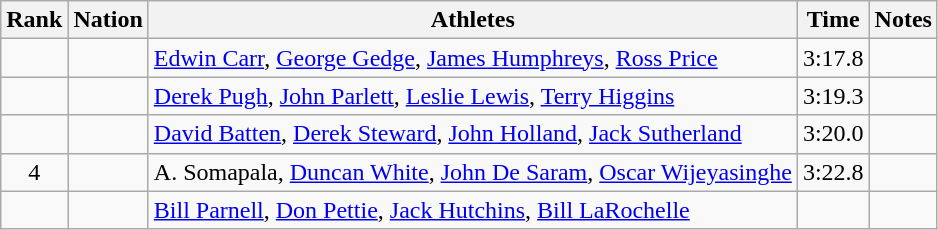<table class="wikitable sortable" style="text-align:center">
<tr>
<th>Rank</th>
<th>Nation</th>
<th>Athletes</th>
<th>Time</th>
<th>Notes</th>
</tr>
<tr>
<td></td>
<td align=left></td>
<td align=left><a href='#'>Edwin Carr</a>, <a href='#'>George Gedge</a>, <a href='#'>James Humphreys</a>, <a href='#'>Ross Price</a></td>
<td>3:17.8</td>
<td></td>
</tr>
<tr>
<td></td>
<td align=left></td>
<td align=left><a href='#'>Derek Pugh</a>, <a href='#'>John Parlett</a>, <a href='#'>Leslie Lewis</a>, <a href='#'>Terry Higgins</a></td>
<td>3:19.3</td>
<td></td>
</tr>
<tr>
<td></td>
<td align=left></td>
<td align=left><a href='#'>David Batten</a>, <a href='#'>Derek Steward</a>, <a href='#'>John Holland</a>, <a href='#'>Jack Sutherland</a></td>
<td>3:20.0</td>
<td></td>
</tr>
<tr>
<td>4</td>
<td align=left></td>
<td align=left>A. Somapala, <a href='#'>Duncan White</a>, <a href='#'>John De Saram</a>, <a href='#'>Oscar Wijeyasinghe</a></td>
<td>3:22.8</td>
<td></td>
</tr>
<tr>
<td></td>
<td align=left></td>
<td align=left><a href='#'>Bill Parnell</a>, <a href='#'>Don Pettie</a>, <a href='#'>Jack Hutchins</a>, <a href='#'>Bill LaRochelle</a></td>
<td></td>
<td></td>
</tr>
</table>
